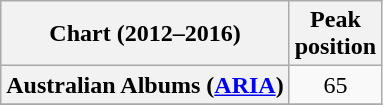<table class="wikitable sortable plainrowheaders" style="text-align:center">
<tr>
<th scope="col">Chart (2012–2016)</th>
<th scope="col">Peak<br>position</th>
</tr>
<tr>
<th scope="row">Australian Albums (<a href='#'>ARIA</a>)</th>
<td>65</td>
</tr>
<tr>
</tr>
<tr>
</tr>
<tr>
</tr>
</table>
